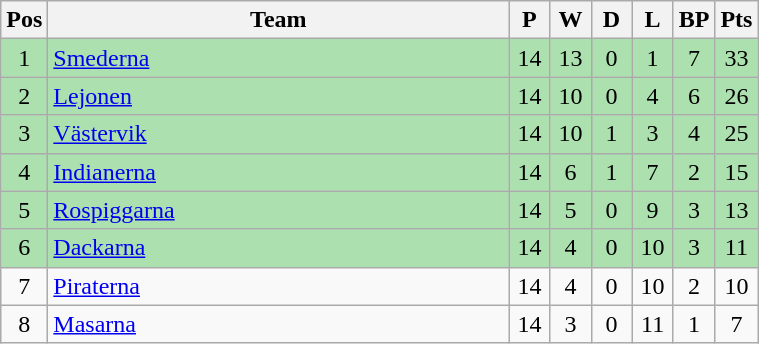<table class="wikitable" style="font-size: 100%">
<tr>
<th width=20>Pos</th>
<th width=300>Team</th>
<th width=20>P</th>
<th width=20>W</th>
<th width=20>D</th>
<th width=20>L</th>
<th width=20>BP</th>
<th width=20>Pts</th>
</tr>
<tr align=center style="background:#ACE1AF;">
<td>1</td>
<td align="left"><a href='#'>Smederna</a></td>
<td>14</td>
<td>13</td>
<td>0</td>
<td>1</td>
<td>7</td>
<td>33</td>
</tr>
<tr align=center style="background:#ACE1AF;">
<td>2</td>
<td align="left"><a href='#'>Lejonen</a></td>
<td>14</td>
<td>10</td>
<td>0</td>
<td>4</td>
<td>6</td>
<td>26</td>
</tr>
<tr align=center style="background:#ACE1AF;">
<td>3</td>
<td align="left"><a href='#'>Västervik</a></td>
<td>14</td>
<td>10</td>
<td>1</td>
<td>3</td>
<td>4</td>
<td>25</td>
</tr>
<tr align=center style="background:#ACE1AF;">
<td>4</td>
<td align="left"><a href='#'>Indianerna</a></td>
<td>14</td>
<td>6</td>
<td>1</td>
<td>7</td>
<td>2</td>
<td>15</td>
</tr>
<tr align=center style="background:#ACE1AF;">
<td>5</td>
<td align="left"><a href='#'>Rospiggarna</a></td>
<td>14</td>
<td>5</td>
<td>0</td>
<td>9</td>
<td>3</td>
<td>13</td>
</tr>
<tr align=center style="background:#ACE1AF;">
<td>6</td>
<td align="left"><a href='#'>Dackarna</a></td>
<td>14</td>
<td>4</td>
<td>0</td>
<td>10</td>
<td>3</td>
<td>11</td>
</tr>
<tr align=center>
<td>7</td>
<td align="left"><a href='#'>Piraterna</a></td>
<td>14</td>
<td>4</td>
<td>0</td>
<td>10</td>
<td>2</td>
<td>10</td>
</tr>
<tr align=center>
<td>8</td>
<td align="left"><a href='#'>Masarna</a></td>
<td>14</td>
<td>3</td>
<td>0</td>
<td>11</td>
<td>1</td>
<td>7</td>
</tr>
</table>
